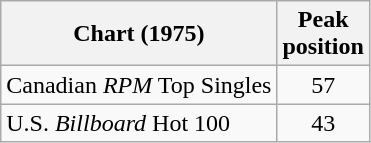<table class="wikitable sortable">
<tr>
<th align="left">Chart (1975)</th>
<th style="text-align:center;">Peak<br>position</th>
</tr>
<tr>
<td align="left">Canadian <em>RPM</em> Top Singles</td>
<td style="text-align:center;">57</td>
</tr>
<tr>
<td align="left">U.S. <em>Billboard</em> Hot 100</td>
<td style="text-align:center;">43</td>
</tr>
</table>
